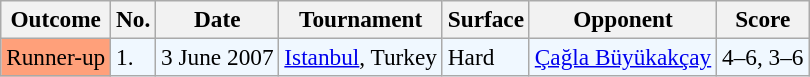<table class="sortable wikitable" style=font-size:97%>
<tr>
<th>Outcome</th>
<th>No.</th>
<th>Date</th>
<th>Tournament</th>
<th>Surface</th>
<th>Opponent</th>
<th>Score</th>
</tr>
<tr bgcolor="#f0f8ff">
<td style="background:#ffa07a;">Runner-up</td>
<td>1.</td>
<td>3 June 2007</td>
<td><a href='#'>Istanbul</a>, Turkey</td>
<td>Hard</td>
<td> <a href='#'>Çağla Büyükakçay</a></td>
<td>4–6, 3–6</td>
</tr>
</table>
